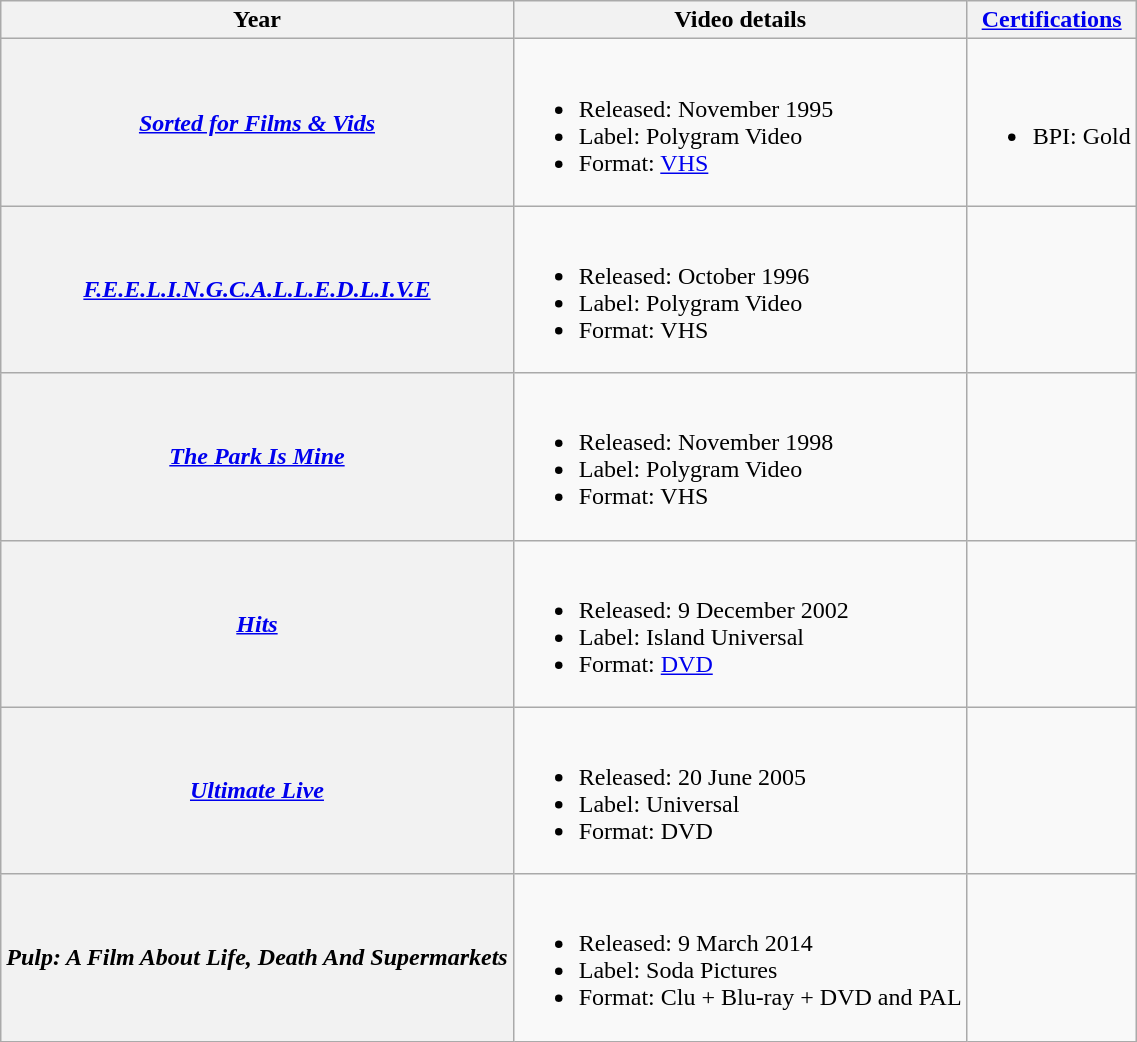<table class="wikitable plainrowheaders">
<tr>
<th scope="col">Year</th>
<th scope="col">Video details</th>
<th scope="col"><a href='#'>Certifications</a></th>
</tr>
<tr>
<th scope="row"><em><a href='#'>Sorted for Films & Vids</a></em></th>
<td><br><ul><li>Released: November 1995</li><li>Label: Polygram Video</li><li>Format: <a href='#'>VHS</a></li></ul></td>
<td><br><ul><li>BPI: Gold</li></ul></td>
</tr>
<tr>
<th scope="row"><em><a href='#'>F.E.E.L.I.N.G.C.A.L.L.E.D.L.I.V.E</a></em></th>
<td><br><ul><li>Released: October 1996</li><li>Label: Polygram Video</li><li>Format: VHS</li></ul></td>
<td></td>
</tr>
<tr>
<th scope="row"><em><a href='#'>The Park Is Mine</a></em></th>
<td><br><ul><li>Released: November 1998</li><li>Label: Polygram Video</li><li>Format: VHS</li></ul></td>
<td></td>
</tr>
<tr>
<th scope="row"><em><a href='#'>Hits</a></em></th>
<td><br><ul><li>Released: 9 December 2002</li><li>Label: Island Universal </li><li>Format: <a href='#'>DVD</a></li></ul></td>
<td></td>
</tr>
<tr>
<th scope="row"><em><a href='#'>Ultimate Live</a></em></th>
<td><br><ul><li>Released: 20 June 2005</li><li>Label: Universal </li><li>Format: DVD</li></ul></td>
<td></td>
</tr>
<tr>
<th scope="row"><em>Pulp: A Film About Life, Death And Supermarkets</em></th>
<td><br><ul><li>Released: 9 March 2014</li><li>Label: Soda Pictures</li><li>Format: Clu + Blu-ray + DVD and PAL</li></ul></td>
<td></td>
</tr>
</table>
